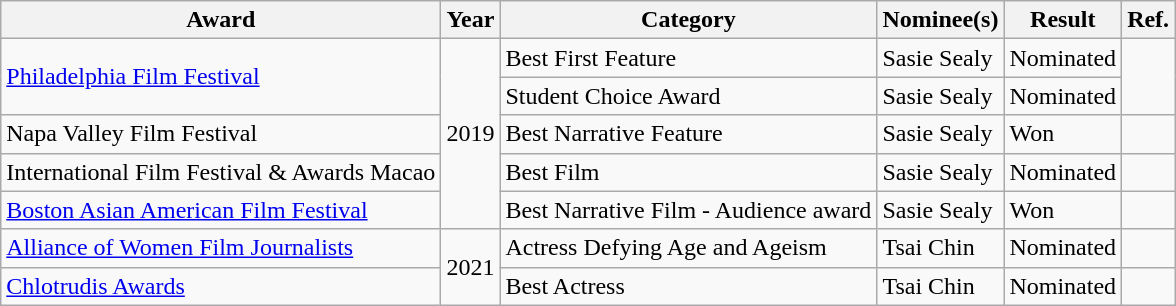<table class="wikitable">
<tr>
<th>Award</th>
<th>Year</th>
<th>Category</th>
<th>Nominee(s)</th>
<th>Result</th>
<th>Ref.</th>
</tr>
<tr>
<td rowspan="2"><a href='#'>Philadelphia Film Festival</a></td>
<td rowspan="5">2019</td>
<td>Best First Feature</td>
<td>Sasie Sealy</td>
<td>Nominated</td>
<td rowspan="2"></td>
</tr>
<tr>
<td>Student Choice Award</td>
<td>Sasie Sealy</td>
<td>Nominated</td>
</tr>
<tr>
<td>Napa Valley Film Festival</td>
<td>Best Narrative Feature</td>
<td>Sasie Sealy</td>
<td>Won</td>
<td></td>
</tr>
<tr>
<td>International Film Festival & Awards Macao</td>
<td>Best Film</td>
<td>Sasie Sealy</td>
<td>Nominated</td>
<td></td>
</tr>
<tr>
<td><a href='#'>Boston Asian American Film Festival</a></td>
<td>Best Narrative Film - Audience award</td>
<td>Sasie Sealy</td>
<td>Won</td>
<td></td>
</tr>
<tr>
<td><a href='#'>Alliance of Women Film Journalists</a></td>
<td rowspan="2">2021</td>
<td>Actress Defying Age and Ageism</td>
<td>Tsai Chin</td>
<td>Nominated</td>
<td></td>
</tr>
<tr>
<td><a href='#'>Chlotrudis Awards</a></td>
<td>Best Actress</td>
<td>Tsai Chin</td>
<td>Nominated</td>
<td></td>
</tr>
</table>
